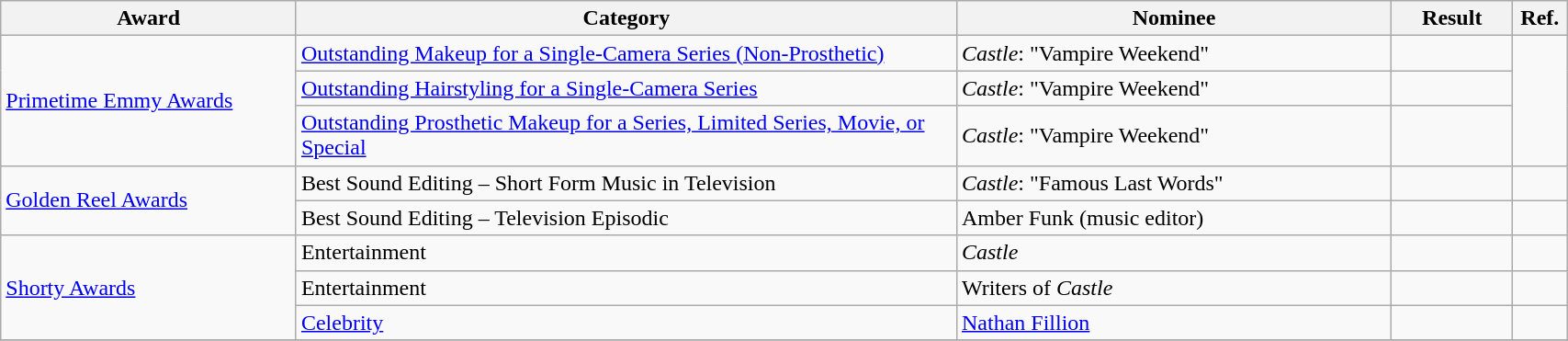<table class="wikitable sortable" style="width:90%;">
<tr>
<th style="width:17%;">Award</th>
<th style="width:38%;">Category</th>
<th style="width:25%;">Nominee</th>
<th style="width:7%;">Result</th>
<th style="width:3%;">Ref.</th>
</tr>
<tr>
<td rowspan="3"><a href='#'>Primetime Emmy Awards</a></td>
<td><a href='#'>Outstanding Makeup for a Single-Camera Series (Non-Prosthetic)</a></td>
<td><em>Castle</em>: "Vampire Weekend"</td>
<td></td>
<td align="center" rowspan="3"></td>
</tr>
<tr>
<td><a href='#'>Outstanding Hairstyling for a Single-Camera Series</a></td>
<td><em>Castle</em>: "Vampire Weekend"</td>
<td></td>
</tr>
<tr>
<td><a href='#'>Outstanding Prosthetic Makeup for a Series, Limited Series, Movie, or Special</a></td>
<td><em>Castle</em>: "Vampire Weekend"</td>
<td></td>
</tr>
<tr>
<td rowspan="2"><a href='#'>Golden Reel Awards</a></td>
<td>Best Sound Editing – Short Form Music in Television</td>
<td><em>Castle</em>: "Famous Last Words"</td>
<td></td>
<td></td>
</tr>
<tr>
<td>Best Sound Editing – Television Episodic</td>
<td>Amber Funk (music editor)</td>
<td></td>
<td></td>
</tr>
<tr>
<td rowspan="3"><a href='#'>Shorty Awards</a></td>
<td>Entertainment</td>
<td><em>Castle</em></td>
<td></td>
<td></td>
</tr>
<tr>
<td>Entertainment</td>
<td>Writers of <em>Castle</em></td>
<td></td>
<td></td>
</tr>
<tr>
<td><a href='#'>Celebrity</a></td>
<td><a href='#'>Nathan Fillion</a></td>
<td></td>
<td></td>
</tr>
<tr>
</tr>
</table>
